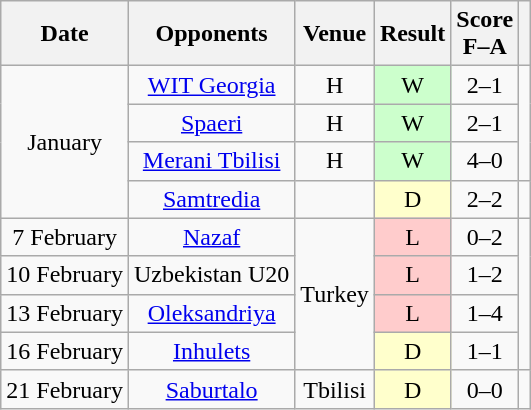<table class="wikitable sortable plainrowheaders" style="text-align:center;">
<tr>
<th scope=col>Date</th>
<th scope=col>Opponents</th>
<th scope=col>Venue</th>
<th scope=col>Result</th>
<th scope=col>Score<br>F–A</th>
<th scope=col class=unsortable></th>
</tr>
<tr>
<td rowspan="4">January</td>
<td><a href='#'>WIT Georgia</a></td>
<td>H</td>
<td style="background:#cfc;">W</td>
<td>2–1</td>
<td rowspan="3"></td>
</tr>
<tr>
<td><a href='#'>Spaeri</a></td>
<td>H</td>
<td style="background:#cfc;">W</td>
<td>2–1</td>
</tr>
<tr>
<td><a href='#'>Merani Tbilisi</a></td>
<td>H</td>
<td style="background:#cfc;">W</td>
<td>4–0</td>
</tr>
<tr>
<td><a href='#'>Samtredia</a></td>
<td></td>
<td style="background:#ffc;">D</td>
<td>2–2</td>
<td></td>
</tr>
<tr>
<td>7 February</td>
<td><a href='#'>Nazaf</a></td>
<td rowspan="4">Turkey</td>
<td style="background:#fcc;">L</td>
<td>0–2</td>
<td rowspan="4"></td>
</tr>
<tr>
<td>10 February</td>
<td>Uzbekistan U20</td>
<td style="background:#fcc;">L</td>
<td>1–2</td>
</tr>
<tr>
<td>13 February</td>
<td><a href='#'>Oleksandriya</a></td>
<td style="background:#fcc;">L</td>
<td>1–4</td>
</tr>
<tr>
<td>16 February</td>
<td><a href='#'>Inhulets</a></td>
<td style="background:#ffc;">D</td>
<td>1–1</td>
</tr>
<tr>
<td>21 February</td>
<td><a href='#'>Saburtalo</a></td>
<td>Tbilisi</td>
<td style="background:#ffc;">D</td>
<td>0–0</td>
<td></td>
</tr>
</table>
